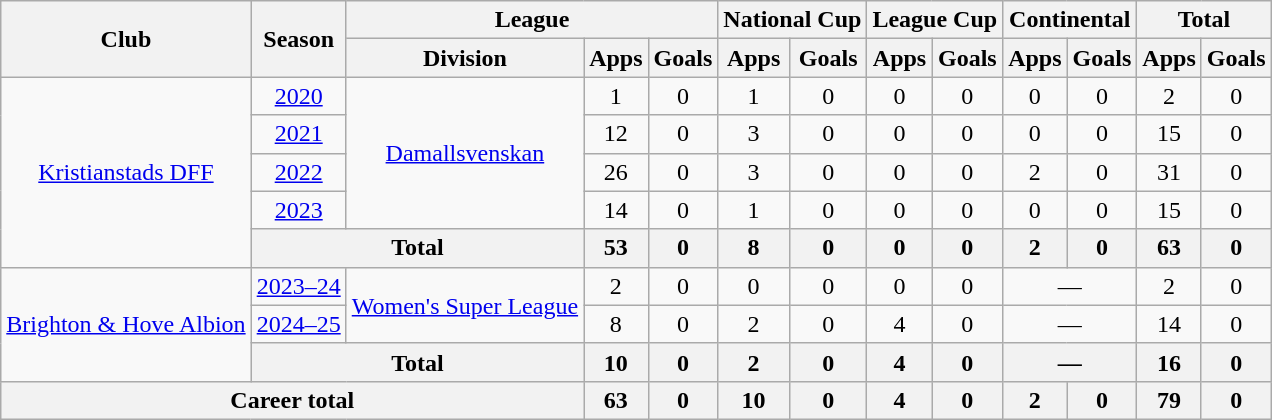<table class="wikitable" style="text-align: center;">
<tr>
<th rowspan="2">Club</th>
<th rowspan="2">Season</th>
<th colspan="3">League</th>
<th colspan="2">National Cup</th>
<th colspan="2">League Cup</th>
<th colspan="2">Continental</th>
<th colspan="2">Total</th>
</tr>
<tr>
<th>Division</th>
<th>Apps</th>
<th>Goals</th>
<th>Apps</th>
<th>Goals</th>
<th>Apps</th>
<th>Goals</th>
<th>Apps</th>
<th>Goals</th>
<th>Apps</th>
<th>Goals</th>
</tr>
<tr>
<td rowspan=5><a href='#'>Kristianstads DFF</a></td>
<td><a href='#'>2020</a></td>
<td rowspan=4><a href='#'>Damallsvenskan</a></td>
<td>1</td>
<td>0</td>
<td>1</td>
<td>0</td>
<td>0</td>
<td>0</td>
<td>0</td>
<td>0</td>
<td>2</td>
<td>0</td>
</tr>
<tr>
<td><a href='#'>2021</a></td>
<td>12</td>
<td>0</td>
<td>3</td>
<td>0</td>
<td>0</td>
<td>0</td>
<td>0</td>
<td>0</td>
<td>15</td>
<td>0</td>
</tr>
<tr>
<td><a href='#'>2022</a></td>
<td>26</td>
<td>0</td>
<td>3</td>
<td>0</td>
<td>0</td>
<td>0</td>
<td>2</td>
<td>0</td>
<td>31</td>
<td>0</td>
</tr>
<tr>
<td><a href='#'>2023</a></td>
<td>14</td>
<td>0</td>
<td>1</td>
<td>0</td>
<td>0</td>
<td>0</td>
<td>0</td>
<td>0</td>
<td>15</td>
<td>0</td>
</tr>
<tr>
<th colspan="2">Total</th>
<th>53</th>
<th>0</th>
<th>8</th>
<th>0</th>
<th>0</th>
<th>0</th>
<th>2</th>
<th>0</th>
<th>63</th>
<th>0</th>
</tr>
<tr>
<td rowspan=3><a href='#'>Brighton & Hove Albion</a></td>
<td><a href='#'>2023–24</a></td>
<td rowspan=2><a href='#'>Women's Super League</a></td>
<td>2</td>
<td>0</td>
<td>0</td>
<td>0</td>
<td>0</td>
<td>0</td>
<td colspan="2">—</td>
<td>2</td>
<td>0</td>
</tr>
<tr>
<td><a href='#'>2024–25</a></td>
<td>8</td>
<td>0</td>
<td>2</td>
<td>0</td>
<td>4</td>
<td>0</td>
<td colspan="2">—</td>
<td>14</td>
<td>0</td>
</tr>
<tr>
<th colspan="2">Total</th>
<th>10</th>
<th>0</th>
<th>2</th>
<th>0</th>
<th>4</th>
<th>0</th>
<th colspan="2">—</th>
<th>16</th>
<th>0</th>
</tr>
<tr>
<th colspan="3">Career total</th>
<th>63</th>
<th>0</th>
<th>10</th>
<th>0</th>
<th>4</th>
<th>0</th>
<th>2</th>
<th>0</th>
<th>79</th>
<th>0</th>
</tr>
</table>
